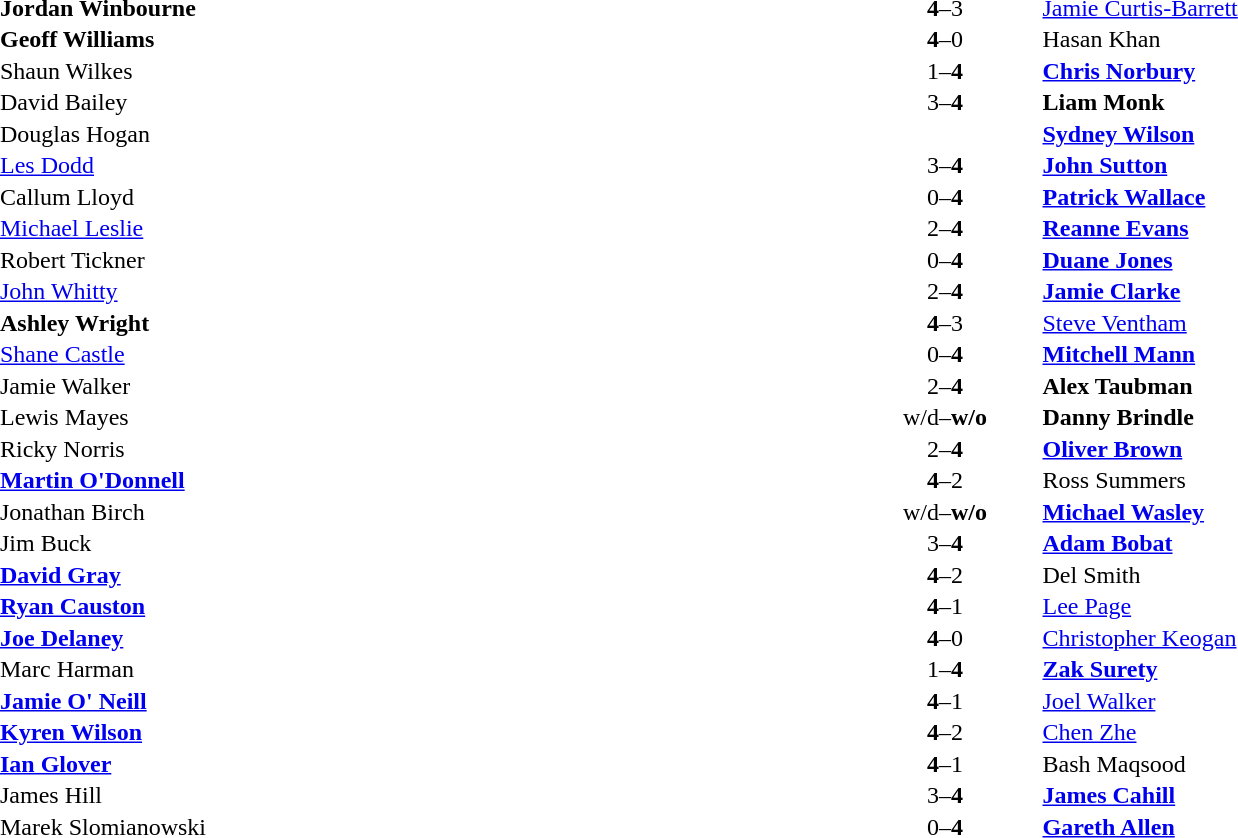<table width="100%" cellspacing="1">
<tr>
<th width=45%></th>
<th width=10%></th>
<th width=45%></th>
</tr>
<tr>
<td> <strong>Jordan Winbourne</strong></td>
<td align="center"><strong>4</strong>–3</td>
<td> <a href='#'>Jamie Curtis-Barrett</a></td>
</tr>
<tr>
<td> <strong>Geoff Williams</strong></td>
<td align="center"><strong>4</strong>–0</td>
<td> Hasan Khan</td>
</tr>
<tr>
<td> Shaun Wilkes</td>
<td align="center">1–<strong>4</strong></td>
<td> <strong><a href='#'>Chris Norbury</a></strong></td>
</tr>
<tr>
<td> David Bailey</td>
<td align="center">3–<strong>4</strong></td>
<td> <strong>Liam Monk</strong></td>
</tr>
<tr>
<td> Douglas Hogan</td>
<td align="center"></td>
<td> <strong><a href='#'>Sydney Wilson</a></strong></td>
</tr>
<tr>
<td> <a href='#'>Les Dodd</a></td>
<td align="center">3–<strong>4</strong></td>
<td> <strong><a href='#'>John Sutton</a></strong></td>
</tr>
<tr>
<td> Callum Lloyd</td>
<td align="center">0–<strong>4</strong></td>
<td> <strong><a href='#'>Patrick Wallace</a></strong></td>
</tr>
<tr>
<td> <a href='#'>Michael Leslie</a></td>
<td align="center">2–<strong>4</strong></td>
<td> <strong><a href='#'>Reanne Evans</a></strong></td>
</tr>
<tr>
<td> Robert Tickner</td>
<td align="center">0–<strong>4</strong></td>
<td> <strong><a href='#'>Duane Jones</a></strong></td>
</tr>
<tr>
<td> <a href='#'>John Whitty</a></td>
<td align="center">2–<strong>4</strong></td>
<td> <strong><a href='#'>Jamie Clarke</a></strong></td>
</tr>
<tr>
<td> <strong>Ashley Wright</strong></td>
<td align="center"><strong>4</strong>–3</td>
<td> <a href='#'>Steve Ventham</a></td>
</tr>
<tr>
<td> <a href='#'>Shane Castle</a></td>
<td align="center">0–<strong>4</strong></td>
<td> <strong><a href='#'>Mitchell Mann</a></strong></td>
</tr>
<tr>
<td> Jamie Walker</td>
<td align="center">2–<strong>4</strong></td>
<td> <strong>Alex Taubman</strong></td>
</tr>
<tr>
<td> Lewis Mayes</td>
<td align="center">w/d–<strong>w/o</strong></td>
<td> <strong>Danny Brindle</strong></td>
</tr>
<tr>
<td> Ricky Norris</td>
<td align="center">2–<strong>4</strong></td>
<td> <strong><a href='#'>Oliver Brown</a></strong></td>
</tr>
<tr>
<td> <strong><a href='#'>Martin O'Donnell</a></strong></td>
<td align="center"><strong>4</strong>–2</td>
<td> Ross Summers</td>
</tr>
<tr>
<td> Jonathan Birch</td>
<td align="center">w/d–<strong>w/o</strong></td>
<td> <strong><a href='#'>Michael Wasley</a></strong></td>
</tr>
<tr>
<td> Jim Buck</td>
<td align="center">3–<strong>4</strong></td>
<td> <strong><a href='#'>Adam Bobat</a></strong></td>
</tr>
<tr>
<td> <strong><a href='#'>David Gray</a></strong></td>
<td align="center"><strong>4</strong>–2</td>
<td> Del Smith</td>
</tr>
<tr>
<td> <strong><a href='#'>Ryan Causton</a></strong></td>
<td align="center"><strong>4</strong>–1</td>
<td> <a href='#'>Lee Page</a></td>
</tr>
<tr>
<td> <strong><a href='#'>Joe Delaney</a></strong></td>
<td align="center"><strong>4</strong>–0</td>
<td> <a href='#'>Christopher Keogan</a></td>
</tr>
<tr>
<td> Marc Harman</td>
<td align="center">1–<strong>4</strong></td>
<td> <strong><a href='#'>Zak Surety</a></strong></td>
</tr>
<tr>
<td> <strong><a href='#'>Jamie O' Neill</a></strong></td>
<td align="center"><strong>4</strong>–1</td>
<td> <a href='#'>Joel Walker</a></td>
</tr>
<tr>
<td> <strong><a href='#'>Kyren Wilson</a></strong></td>
<td align="center"><strong>4</strong>–2</td>
<td> <a href='#'>Chen Zhe</a></td>
</tr>
<tr>
<td> <strong><a href='#'>Ian Glover</a></strong></td>
<td align="center"><strong>4</strong>–1</td>
<td> Bash Maqsood</td>
</tr>
<tr>
<td> James Hill</td>
<td align="center">3–<strong>4</strong></td>
<td> <strong><a href='#'>James Cahill</a></strong></td>
</tr>
<tr>
<td> Marek Slomianowski</td>
<td align="center">0–<strong>4</strong></td>
<td> <strong><a href='#'>Gareth Allen</a></strong></td>
</tr>
</table>
